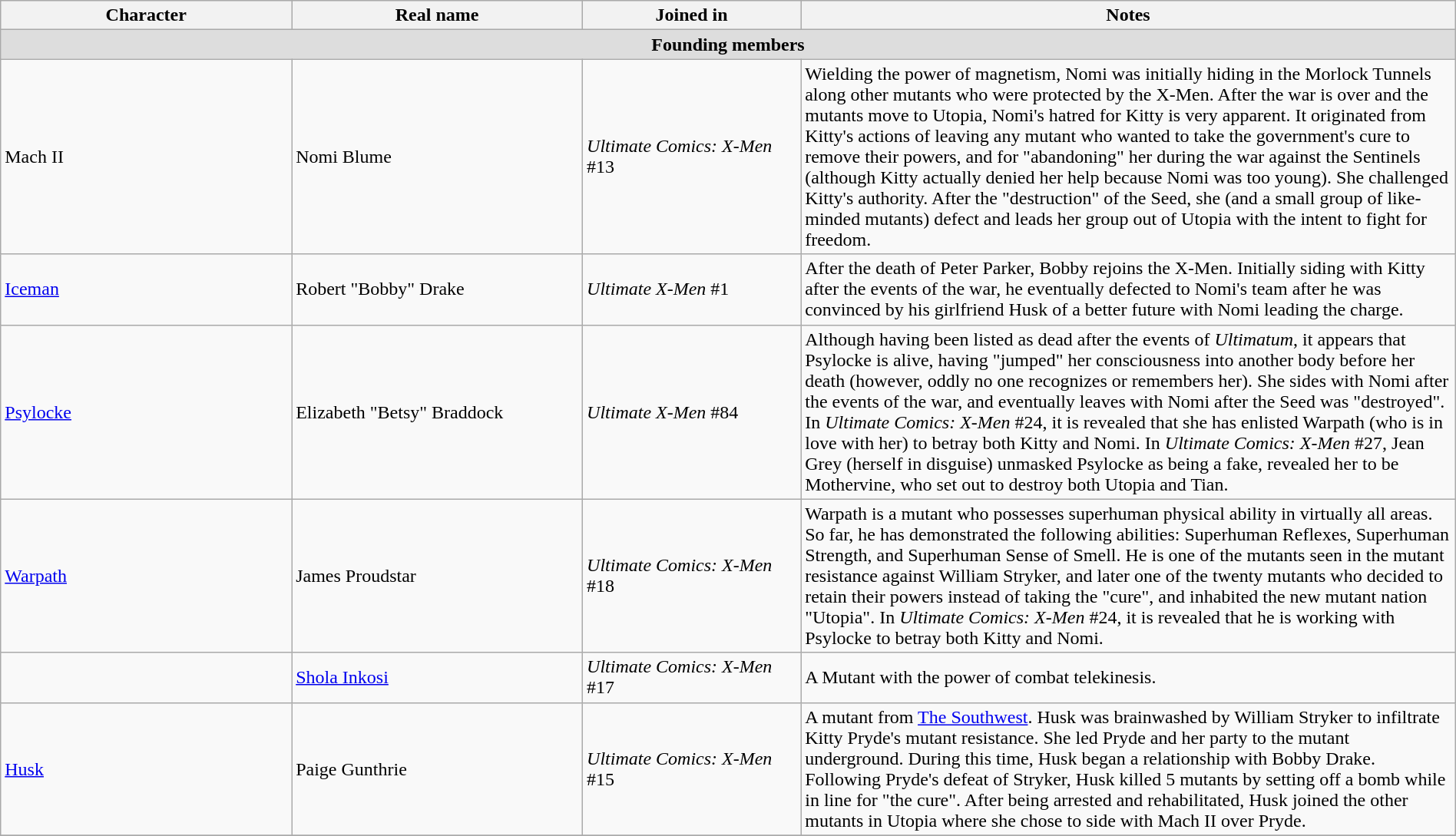<table class="wikitable" width=100%>
<tr>
<th width=20%>Character</th>
<th width=20%>Real name</th>
<th width=15%>Joined in</th>
<th width=45%>Notes</th>
</tr>
<tr bgcolor="#DDDDDD">
<td colspan="4" align="center"><strong>Founding members</strong></td>
</tr>
<tr>
<td>Mach II</td>
<td>Nomi Blume</td>
<td><em>Ultimate Comics: X-Men</em> #13</td>
<td>Wielding the power of magnetism, Nomi was initially hiding in the Morlock Tunnels along other mutants who were protected by the X-Men. After the war is over and the mutants move to Utopia, Nomi's hatred for Kitty is very apparent. It originated from Kitty's actions of leaving any mutant who wanted to take the government's cure to remove their powers, and for "abandoning" her during the war against the Sentinels (although Kitty actually denied her help because Nomi was too young). She challenged Kitty's authority. After the "destruction" of the Seed, she (and a small group of like-minded mutants) defect and leads her group out of Utopia with the intent to fight for freedom.</td>
</tr>
<tr>
<td><a href='#'>Iceman</a></td>
<td>Robert "Bobby" Drake</td>
<td><em>Ultimate X-Men</em> #1</td>
<td>After the death of Peter Parker, Bobby rejoins the X-Men. Initially siding with Kitty after the events of the war, he eventually defected to Nomi's team after he was convinced by his girlfriend Husk of a better future with Nomi leading the charge.</td>
</tr>
<tr>
<td><a href='#'>Psylocke</a></td>
<td>Elizabeth "Betsy" Braddock</td>
<td><em>Ultimate X-Men</em> #84</td>
<td>Although having been listed as dead after the events of <em>Ultimatum</em>, it appears that Psylocke is alive, having "jumped" her consciousness into another body before her death (however, oddly no one recognizes or remembers her). She sides with Nomi after the events of the war, and eventually leaves with Nomi after the Seed was "destroyed". In <em>Ultimate Comics: X-Men</em> #24, it is revealed that she has enlisted Warpath (who is in love with her) to betray both Kitty and Nomi. In <em>Ultimate Comics: X-Men</em> #27, Jean Grey (herself in disguise) unmasked Psylocke as being a fake, revealed her to be Mothervine, who set out to destroy both Utopia and Tian.</td>
</tr>
<tr>
<td><a href='#'>Warpath</a></td>
<td>James Proudstar</td>
<td><em>Ultimate Comics: X-Men</em> #18</td>
<td>Warpath is a mutant who possesses superhuman physical ability in virtually all areas. So far, he has demonstrated the following abilities: Superhuman Reflexes, Superhuman Strength, and Superhuman Sense of Smell. He is one of the mutants seen in the mutant resistance against William Stryker, and later one of the twenty mutants who decided to retain their powers instead of taking the "cure", and inhabited the new mutant nation "Utopia". In <em>Ultimate Comics: X-Men</em> #24, it is revealed that he is working with Psylocke to betray both Kitty and Nomi.</td>
</tr>
<tr>
<td></td>
<td><a href='#'>Shola Inkosi</a></td>
<td><em>Ultimate Comics: X-Men</em> #17</td>
<td>A Mutant with the power of combat telekinesis.</td>
</tr>
<tr>
<td><a href='#'>Husk</a></td>
<td>Paige Gunthrie</td>
<td><em>Ultimate Comics: X-Men</em> #15</td>
<td>A mutant from <a href='#'>The Southwest</a>. Husk was brainwashed by William Stryker to infiltrate Kitty Pryde's mutant resistance. She led  Pryde and her party to the mutant underground. During this time, Husk began a relationship with Bobby Drake. Following Pryde's defeat of Stryker, Husk killed 5 mutants by setting off a bomb while in line for "the cure". After being arrested and rehabilitated, Husk joined the other mutants in Utopia where she chose to side with Mach II over Pryde.</td>
</tr>
<tr>
</tr>
</table>
